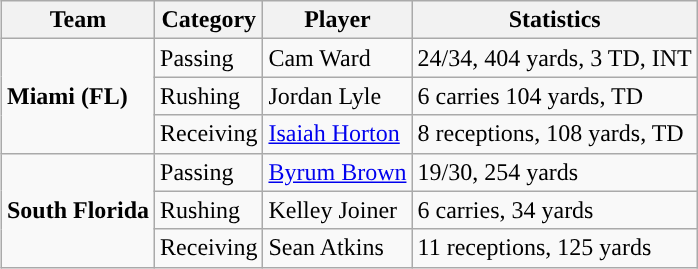<table class="wikitable" style="float: right;">
<tr>
<th>Team</th>
<th>Category</th>
<th>Player</th>
<th>Statistics</th>
</tr>
<tr>
<td rowspan=3><strong>Miami (FL)</strong></td>
<td>Passing</td>
<td>Cam Ward</td>
<td>24/34, 404 yards, 3 TD, INT</td>
</tr>
<tr>
<td>Rushing</td>
<td>Jordan Lyle</td>
<td>6 carries 104 yards, TD</td>
</tr>
<tr>
<td>Receiving</td>
<td><a href='#'>Isaiah Horton</a></td>
<td>8 receptions, 108 yards, TD</td>
</tr>
<tr>
<td rowspan=3><strong>South Florida</strong></td>
<td>Passing</td>
<td><a href='#'>Byrum Brown</a></td>
<td>19/30, 254 yards</td>
</tr>
<tr>
<td>Rushing</td>
<td>Kelley Joiner</td>
<td>6 carries, 34 yards</td>
</tr>
<tr>
<td>Receiving</td>
<td>Sean Atkins</td>
<td>11 receptions, 125 yards</td>
</tr>
</table>
